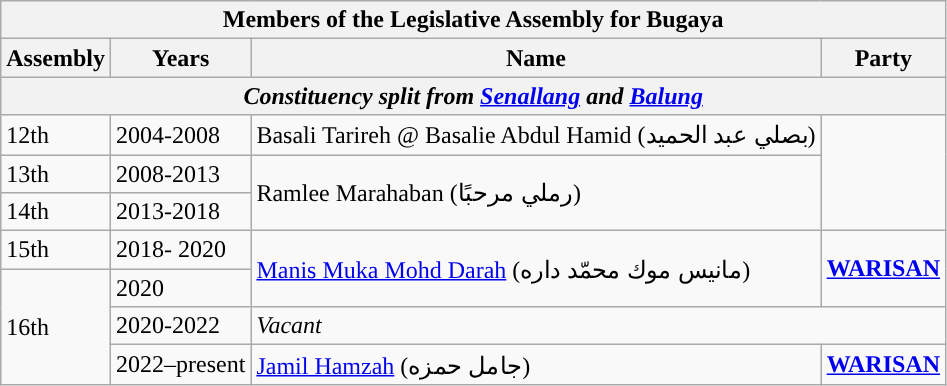<table class="wikitable">
<tr>
<th colspan="4">Members of the Legislative Assembly for Bugaya</th>
</tr>
<tr>
<th>Assembly</th>
<th>Years</th>
<th>Name</th>
<th>Party</th>
</tr>
<tr>
<th colspan="4" align="center"><em>Constituency split from <a href='#'>Senallang</a> and <a href='#'>Balung</a></em></th>
</tr>
<tr>
<td>12th</td>
<td>2004-2008</td>
<td>Basali Tarireh @ Basalie Abdul Hamid (بصلي عبد الحميد)</td>
<td rowspan=3></td>
</tr>
<tr>
<td>13th</td>
<td>2008-2013</td>
<td rowspan="2">Ramlee Marahaban (رملي مرحبًا)</td>
</tr>
<tr>
<td>14th</td>
<td>2013-2018</td>
</tr>
<tr>
<td>15th</td>
<td>2018- 2020</td>
<td rowspan="2"><a href='#'>Manis Muka Mohd Darah</a> (مانيس موك محمّد داره)</td>
<td rowspan=2><strong><a href='#'>WARISAN</a></strong></td>
</tr>
<tr>
<td rowspan="3">16th</td>
<td>2020</td>
</tr>
<tr>
<td>2020-2022</td>
<td colspan="2"><em>Vacant</em></td>
</tr>
<tr>
<td>2022–present</td>
<td><a href='#'>Jamil Hamzah</a> (جامل حمزه)</td>
<td><strong><a href='#'>WARISAN</a></strong></td>
</tr>
</table>
